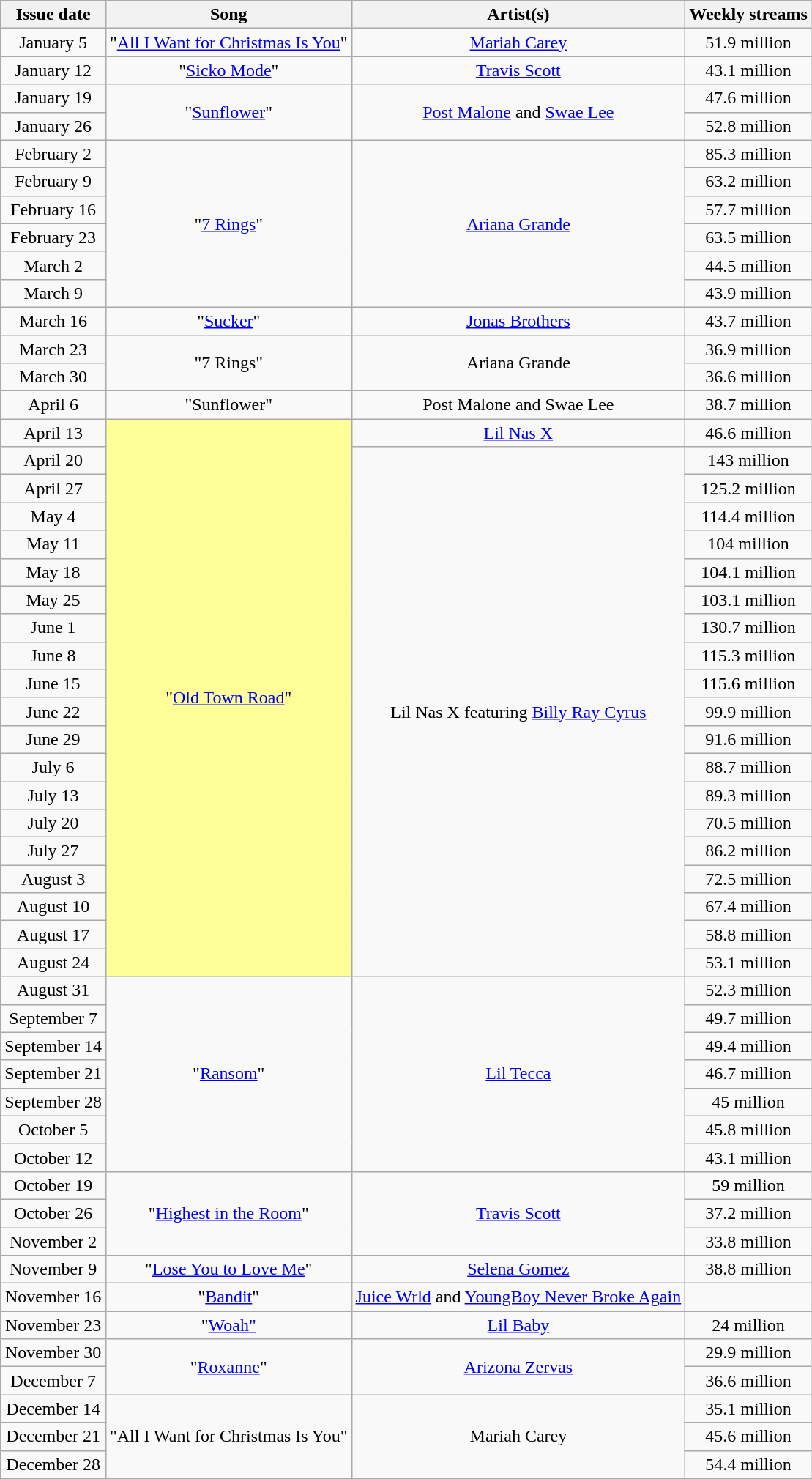<table class="wikitable sortable" style="text-align: center;">
<tr>
<th>Issue date</th>
<th>Song</th>
<th>Artist(s)</th>
<th>Weekly streams</th>
</tr>
<tr>
<td>January 5</td>
<td>"<a href='#'>All I Want for Christmas Is You</a>"</td>
<td><a href='#'>Mariah Carey</a></td>
<td>51.9 million</td>
</tr>
<tr>
<td>January 12</td>
<td>"<a href='#'>Sicko Mode</a>"</td>
<td><a href='#'>Travis Scott</a></td>
<td>43.1 million</td>
</tr>
<tr>
<td>January 19</td>
<td rowspan="2">"<a href='#'>Sunflower</a>"</td>
<td rowspan="2"><a href='#'>Post Malone</a> and <a href='#'>Swae Lee</a></td>
<td>47.6 million</td>
</tr>
<tr>
<td>January 26</td>
<td>52.8 million</td>
</tr>
<tr>
<td>February 2</td>
<td rowspan="6">"<a href='#'>7 Rings</a>"</td>
<td rowspan="6"><a href='#'>Ariana Grande</a></td>
<td>85.3 million</td>
</tr>
<tr>
<td>February 9</td>
<td>63.2 million</td>
</tr>
<tr>
<td>February 16</td>
<td>57.7 million</td>
</tr>
<tr>
<td>February 23</td>
<td>63.5 million</td>
</tr>
<tr>
<td>March 2</td>
<td>44.5 million</td>
</tr>
<tr>
<td>March 9</td>
<td>43.9 million</td>
</tr>
<tr>
<td>March 16</td>
<td rowspan="1">"<a href='#'>Sucker</a>"</td>
<td rowspan="1"><a href='#'>Jonas Brothers</a></td>
<td>43.7 million</td>
</tr>
<tr>
<td>March 23</td>
<td rowspan="2">"7 Rings"</td>
<td rowspan="2">Ariana Grande</td>
<td>36.9 million</td>
</tr>
<tr>
<td>March 30</td>
<td>36.6 million</td>
</tr>
<tr>
<td>April 6</td>
<td rowspan="1">"Sunflower"</td>
<td rowspan="1">Post Malone and Swae Lee</td>
<td>38.7 million</td>
</tr>
<tr>
<td>April 13</td>
<td bgcolor=FFFF99 rowspan="20">"<a href='#'>Old Town Road</a>" </td>
<td rowspan="1"><a href='#'>Lil Nas X</a></td>
<td>46.6 million</td>
</tr>
<tr>
<td>April 20</td>
<td rowspan="19">Lil Nas X featuring <a href='#'>Billy Ray Cyrus</a></td>
<td>143 million </td>
</tr>
<tr>
<td>April 27</td>
<td>125.2 million</td>
</tr>
<tr>
<td>May 4</td>
<td>114.4 million</td>
</tr>
<tr>
<td>May 11</td>
<td>104 million</td>
</tr>
<tr>
<td>May 18</td>
<td>104.1 million</td>
</tr>
<tr>
<td>May 25</td>
<td>103.1 million</td>
</tr>
<tr>
<td>June 1</td>
<td>130.7 million</td>
</tr>
<tr>
<td>June 8</td>
<td>115.3 million</td>
</tr>
<tr>
<td>June 15</td>
<td>115.6 million</td>
</tr>
<tr>
<td>June 22</td>
<td>99.9 million</td>
</tr>
<tr>
<td>June 29</td>
<td>91.6 million</td>
</tr>
<tr>
<td>July 6</td>
<td>88.7 million</td>
</tr>
<tr>
<td>July 13</td>
<td>89.3 million</td>
</tr>
<tr>
<td>July 20</td>
<td>70.5 million</td>
</tr>
<tr>
<td>July 27</td>
<td>86.2 million</td>
</tr>
<tr>
<td>August 3</td>
<td>72.5 million</td>
</tr>
<tr>
<td>August 10</td>
<td>67.4 million</td>
</tr>
<tr>
<td>August 17</td>
<td>58.8 million</td>
</tr>
<tr>
<td>August 24</td>
<td>53.1 million</td>
</tr>
<tr>
<td>August 31</td>
<td rowspan="7">"<a href='#'>Ransom</a>"</td>
<td rowspan="7"><a href='#'>Lil Tecca</a></td>
<td>52.3 million</td>
</tr>
<tr>
<td>September 7</td>
<td>49.7 million</td>
</tr>
<tr>
<td>September 14</td>
<td>49.4 million</td>
</tr>
<tr>
<td>September 21</td>
<td>46.7 million</td>
</tr>
<tr>
<td>September 28</td>
<td>45 million</td>
</tr>
<tr>
<td>October 5</td>
<td>45.8 million</td>
</tr>
<tr>
<td>October 12</td>
<td>43.1 million</td>
</tr>
<tr>
<td>October 19</td>
<td rowspan=3>"<a href='#'>Highest in the Room</a>"</td>
<td rowspan=3><a href='#'>Travis Scott</a></td>
<td>59 million</td>
</tr>
<tr>
<td>October 26</td>
<td>37.2 million</td>
</tr>
<tr>
<td>November 2</td>
<td>33.8 million</td>
</tr>
<tr>
<td>November 9</td>
<td>"<a href='#'>Lose You to Love Me</a>"</td>
<td><a href='#'>Selena Gomez</a></td>
<td>38.8 million</td>
</tr>
<tr>
<td>November 16</td>
<td>"<a href='#'>Bandit</a>"</td>
<td><a href='#'>Juice Wrld</a> and <a href='#'>YoungBoy Never Broke Again</a></td>
<td></td>
</tr>
<tr>
<td>November 23</td>
<td>"<a href='#'>Woah"</a></td>
<td><a href='#'>Lil Baby</a></td>
<td>24 million</td>
</tr>
<tr>
<td>November 30</td>
<td rowspan="2">"<a href='#'>Roxanne</a>"</td>
<td rowspan="2"><a href='#'>Arizona Zervas</a></td>
<td>29.9 million </td>
</tr>
<tr>
<td>December 7</td>
<td>36.6 million</td>
</tr>
<tr>
<td>December 14</td>
<td rowspan="3">"All I Want for Christmas Is You"</td>
<td rowspan="3">Mariah Carey</td>
<td>35.1 million</td>
</tr>
<tr>
<td>December 21</td>
<td>45.6 million</td>
</tr>
<tr>
<td>December 28</td>
<td>54.4 million</td>
</tr>
</table>
